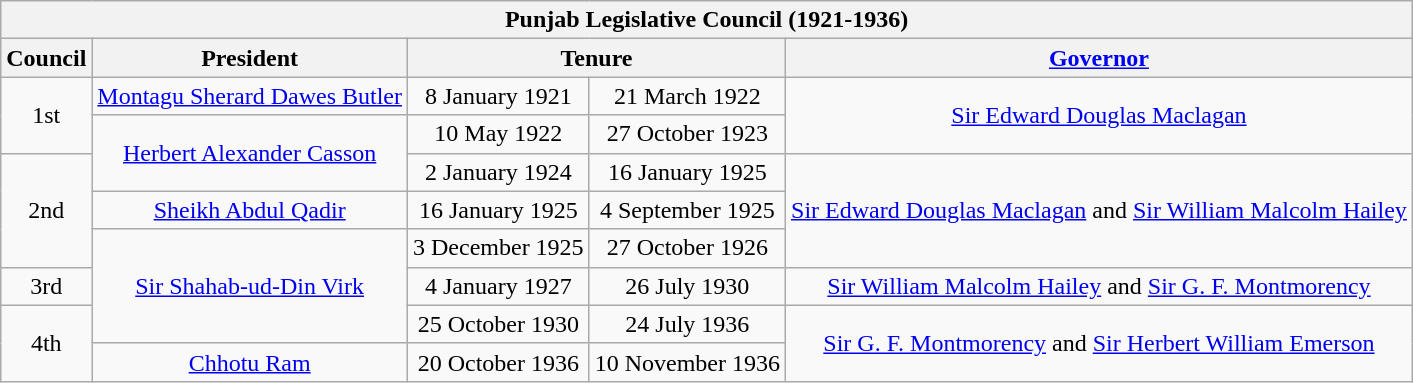<table class="wikitable" style="text-align:center">
<tr>
<th colspan="5">Punjab Legislative Council (1921-1936)</th>
</tr>
<tr>
<th>Council<br></th>
<th>President</th>
<th colspan="2">Tenure</th>
<th><a href='#'>Governor</a></th>
</tr>
<tr>
<td rowspan=2>1st <br></td>
<td><a href='#'>Montagu Sherard Dawes Butler</a></td>
<td>8 January 1921</td>
<td>21 March 1922</td>
<td rowspan=2><a href='#'>Sir Edward Douglas Maclagan</a></td>
</tr>
<tr>
<td rowspan=2><a href='#'>Herbert Alexander Casson</a></td>
<td>10 May 1922</td>
<td>27 October 1923</td>
</tr>
<tr>
<td rowspan=3>2nd<br></td>
<td>2 January 1924</td>
<td>16 January 1925</td>
<td rowspan=3><a href='#'>Sir Edward Douglas Maclagan</a> and <a href='#'>Sir William Malcolm Hailey</a></td>
</tr>
<tr>
<td><a href='#'>Sheikh Abdul Qadir</a></td>
<td>16 January 1925</td>
<td>4 September 1925</td>
</tr>
<tr>
<td rowspan=3><a href='#'>Sir Shahab-ud-Din Virk</a></td>
<td>3 December 1925</td>
<td>27 October 1926</td>
</tr>
<tr>
<td>3rd<br></td>
<td>4 January 1927</td>
<td>26 July 1930</td>
<td><a href='#'>Sir William Malcolm Hailey</a> and <a href='#'>Sir G. F. Montmorency</a></td>
</tr>
<tr>
<td rowspan=2>4th<br></td>
<td>25 October 1930</td>
<td>24 July 1936</td>
<td rowspan=2><a href='#'>Sir G. F. Montmorency</a> and <a href='#'>Sir Herbert William Emerson</a></td>
</tr>
<tr>
<td><a href='#'>Chhotu Ram</a></td>
<td>20 October 1936</td>
<td>10 November 1936</td>
</tr>
</table>
